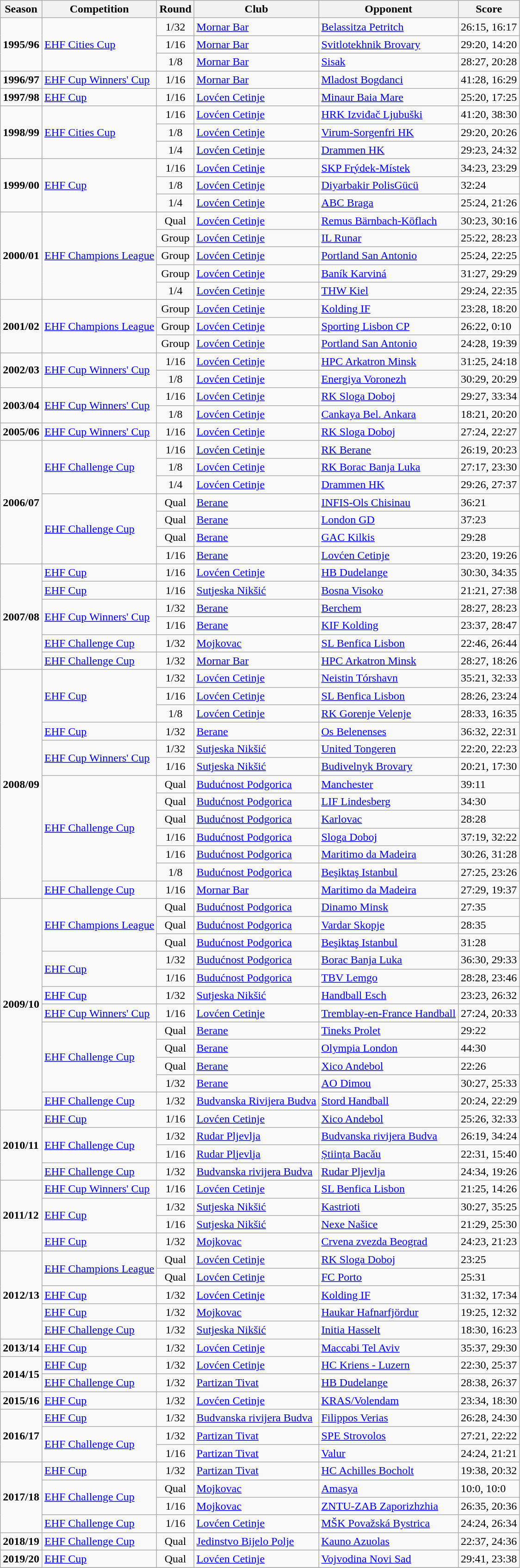<table class="wikitable">
<tr>
<th>Season</th>
<th>Competition</th>
<th>Round</th>
<th>Club</th>
<th>Opponent</th>
<th>Score</th>
</tr>
<tr>
<td rowspan=3><strong>1995/96</strong></td>
<td rowspan=3><a href='#'>EHF Cities Cup</a></td>
<td align = "center">1/32</td>
<td> <a href='#'>Mornar Bar</a></td>
<td> <a href='#'>Belassitza Petritch</a></td>
<td>26:15, 16:17</td>
</tr>
<tr>
<td align = "center">1/16</td>
<td> <a href='#'>Mornar Bar</a></td>
<td> <a href='#'>Svitlotekhnik Brovary</a></td>
<td>29:20, 14:20</td>
</tr>
<tr>
<td align = "center">1/8</td>
<td> <a href='#'>Mornar Bar</a></td>
<td> <a href='#'>Sisak</a></td>
<td>28:27, 20:28</td>
</tr>
<tr>
<td><strong>1996/97</strong></td>
<td><a href='#'>EHF Cup Winners' Cup</a></td>
<td align = "center">1/16</td>
<td> <a href='#'>Mornar Bar</a></td>
<td> <a href='#'>Mladost Bogdanci</a></td>
<td>41:28, 16:29</td>
</tr>
<tr>
<td><strong>1997/98</strong></td>
<td><a href='#'>EHF Cup</a></td>
<td align = "center">1/16</td>
<td> <a href='#'>Lovćen Cetinje</a></td>
<td> <a href='#'>Minaur Baia Mare</a></td>
<td>25:20, 17:25</td>
</tr>
<tr>
<td rowspan=3><strong>1998/99</strong></td>
<td rowspan=3><a href='#'>EHF Cities Cup</a></td>
<td align = "center">1/16</td>
<td> <a href='#'>Lovćen Cetinje</a></td>
<td> <a href='#'>HRK Izviđač Ljubuški</a></td>
<td>41:20, 38:30</td>
</tr>
<tr>
<td align = "center">1/8</td>
<td> <a href='#'>Lovćen Cetinje</a></td>
<td> <a href='#'>Virum-Sorgenfri HK</a></td>
<td>29:20, 20:26</td>
</tr>
<tr>
<td align = "center">1/4</td>
<td> <a href='#'>Lovćen Cetinje</a></td>
<td> <a href='#'>Drammen HK</a></td>
<td>29:23, 24:32</td>
</tr>
<tr>
<td rowspan=3><strong>1999/00</strong></td>
<td rowspan=3><a href='#'>EHF Cup</a></td>
<td align = "center">1/16</td>
<td> <a href='#'>Lovćen Cetinje</a></td>
<td> <a href='#'>SKP Frýdek-Místek</a></td>
<td>34:23, 23:29</td>
</tr>
<tr>
<td align = "center">1/8</td>
<td> <a href='#'>Lovćen Cetinje</a></td>
<td> <a href='#'>Diyarbakir PolisGücü</a></td>
<td>32:24</td>
</tr>
<tr>
<td align = "center">1/4</td>
<td> <a href='#'>Lovćen Cetinje</a></td>
<td> <a href='#'>ABC Braga</a></td>
<td>25:24, 21:26</td>
</tr>
<tr>
<td rowspan=5><strong>2000/01</strong></td>
<td rowspan=5><a href='#'>EHF Champions League</a></td>
<td align = "center">Qual</td>
<td> <a href='#'>Lovćen Cetinje</a></td>
<td> <a href='#'>Remus Bärnbach-Köflach</a></td>
<td>30:23, 30:16</td>
</tr>
<tr>
<td align = "center">Group</td>
<td> <a href='#'>Lovćen Cetinje</a></td>
<td> <a href='#'>IL Runar</a></td>
<td>25:22, 28:23</td>
</tr>
<tr>
<td align = "center">Group</td>
<td> <a href='#'>Lovćen Cetinje</a></td>
<td> <a href='#'>Portland San Antonio</a></td>
<td>25:24, 22:25</td>
</tr>
<tr>
<td align = "center">Group</td>
<td> <a href='#'>Lovćen Cetinje</a></td>
<td> <a href='#'>Baník Karviná</a></td>
<td>31:27, 29:29</td>
</tr>
<tr>
<td align = "center">1/4</td>
<td> <a href='#'>Lovćen Cetinje</a></td>
<td> <a href='#'>THW Kiel</a></td>
<td>29:24, 22:35</td>
</tr>
<tr>
<td rowspan=3><strong>2001/02</strong></td>
<td rowspan=3><a href='#'>EHF Champions League</a></td>
<td align = "center">Group</td>
<td> <a href='#'>Lovćen Cetinje</a></td>
<td> <a href='#'>Kolding IF</a></td>
<td>23:28, 18:20</td>
</tr>
<tr>
<td align = "center">Group</td>
<td> <a href='#'>Lovćen Cetinje</a></td>
<td> <a href='#'>Sporting Lisbon CP</a></td>
<td>26:22, 0:10</td>
</tr>
<tr>
<td align = "center">Group</td>
<td> <a href='#'>Lovćen Cetinje</a></td>
<td> <a href='#'>Portland San Antonio</a></td>
<td>24:28, 19:39</td>
</tr>
<tr>
<td rowspan=2><strong>2002/03</strong></td>
<td rowspan=2><a href='#'>EHF Cup Winners' Cup</a></td>
<td align = "center">1/16</td>
<td> <a href='#'>Lovćen Cetinje</a></td>
<td> <a href='#'>HPC Arkatron Minsk</a></td>
<td>31:25, 24:18</td>
</tr>
<tr>
<td align = "center">1/8</td>
<td> <a href='#'>Lovćen Cetinje</a></td>
<td> <a href='#'>Energiya Voronezh</a></td>
<td>30:29, 20:29</td>
</tr>
<tr>
<td rowspan=2><strong>2003/04</strong></td>
<td rowspan=2><a href='#'>EHF Cup Winners' Cup</a></td>
<td align = "center">1/16</td>
<td> <a href='#'>Lovćen Cetinje</a></td>
<td> <a href='#'>RK Sloga Doboj</a></td>
<td>29:27, 33:34</td>
</tr>
<tr>
<td align = "center">1/8</td>
<td> <a href='#'>Lovćen Cetinje</a></td>
<td> <a href='#'>Cankaya Bel. Ankara</a></td>
<td>18:21, 20:20</td>
</tr>
<tr>
<td><strong>2005/06</strong></td>
<td><a href='#'>EHF Cup Winners' Cup</a></td>
<td align = "center">1/16</td>
<td> <a href='#'>Lovćen Cetinje</a></td>
<td> <a href='#'>RK Sloga Doboj</a></td>
<td>27:24, 22:27</td>
</tr>
<tr>
<td rowspan=7><strong>2006/07</strong></td>
<td rowspan=3><a href='#'>EHF Challenge Cup</a></td>
<td align = "center">1/16</td>
<td> <a href='#'>Lovćen Cetinje</a></td>
<td> <a href='#'>RK Berane</a></td>
<td>26:19, 20:23</td>
</tr>
<tr>
<td align = "center">1/8</td>
<td> <a href='#'>Lovćen Cetinje</a></td>
<td> <a href='#'>RK Borac Banja Luka</a></td>
<td>27:17, 23:30</td>
</tr>
<tr>
<td align = "center">1/4</td>
<td> <a href='#'>Lovćen Cetinje</a></td>
<td> <a href='#'>Drammen HK</a></td>
<td>29:26, 27:37</td>
</tr>
<tr>
<td rowspan=4><a href='#'>EHF Challenge Cup</a></td>
<td align = "center">Qual</td>
<td> <a href='#'>Berane</a></td>
<td> <a href='#'>INFIS-Ols Chisinau</a></td>
<td>36:21</td>
</tr>
<tr>
<td align = "center">Qual</td>
<td> <a href='#'>Berane</a></td>
<td> <a href='#'>London GD</a></td>
<td>37:23</td>
</tr>
<tr>
<td align = "center">Qual</td>
<td> <a href='#'>Berane</a></td>
<td> <a href='#'>GAC Kilkis</a></td>
<td>29:28</td>
</tr>
<tr>
<td align = "center">1/16</td>
<td> <a href='#'>Berane</a></td>
<td> <a href='#'>Lovćen Cetinje</a></td>
<td>23:20, 19:26</td>
</tr>
<tr>
<td rowspan=6><strong>2007/08</strong></td>
<td><a href='#'>EHF Cup</a></td>
<td align = "center">1/16</td>
<td> <a href='#'>Lovćen Cetinje</a></td>
<td> <a href='#'>HB Dudelange</a></td>
<td>30:30, 34:35</td>
</tr>
<tr>
<td><a href='#'>EHF Cup</a></td>
<td align = "center">1/16</td>
<td> <a href='#'>Sutjeska Nikšić</a></td>
<td> <a href='#'>Bosna Visoko</a></td>
<td>21:21, 27:38</td>
</tr>
<tr>
<td rowspan=2><a href='#'>EHF Cup Winners' Cup</a></td>
<td align = "center">1/32</td>
<td> <a href='#'>Berane</a></td>
<td> <a href='#'>Berchem</a></td>
<td>28:27, 28:23</td>
</tr>
<tr>
<td align = "center">1/16</td>
<td> <a href='#'>Berane</a></td>
<td> <a href='#'>KIF Kolding</a></td>
<td>23:37, 28:47</td>
</tr>
<tr>
<td><a href='#'>EHF Challenge Cup</a></td>
<td align = "center">1/32</td>
<td> <a href='#'>Mojkovac</a></td>
<td> <a href='#'>SL Benfica Lisbon</a></td>
<td>22:46, 26:44</td>
</tr>
<tr>
<td><a href='#'>EHF Challenge Cup</a></td>
<td align = "center">1/32</td>
<td> <a href='#'>Mornar Bar</a></td>
<td> <a href='#'>HPC Arkatron Minsk</a></td>
<td>28:27, 18:26</td>
</tr>
<tr>
<td rowspan=13><strong>2008/09</strong></td>
<td rowspan=3><a href='#'>EHF Cup</a></td>
<td align = "center">1/32</td>
<td> <a href='#'>Lovćen Cetinje</a></td>
<td> <a href='#'>Neistin Tórshavn</a></td>
<td>35:21, 32:33</td>
</tr>
<tr>
<td align = "center">1/16</td>
<td> <a href='#'>Lovćen Cetinje</a></td>
<td> <a href='#'>SL Benfica Lisbon</a></td>
<td>28:26, 23:24</td>
</tr>
<tr>
<td align = "center">1/8</td>
<td> <a href='#'>Lovćen Cetinje</a></td>
<td> <a href='#'>RK Gorenje Velenje</a></td>
<td>28:33, 16:35</td>
</tr>
<tr>
<td><a href='#'>EHF Cup</a></td>
<td align = "center">1/32</td>
<td> <a href='#'>Berane</a></td>
<td> <a href='#'>Os Belenenses</a></td>
<td>36:32, 22:31</td>
</tr>
<tr>
<td rowspan=2><a href='#'>EHF Cup Winners' Cup</a></td>
<td align = "center">1/32</td>
<td> <a href='#'>Sutjeska Nikšić</a></td>
<td> <a href='#'>United Tongeren</a></td>
<td>22:20, 22:23</td>
</tr>
<tr>
<td align = "center">1/16</td>
<td> <a href='#'>Sutjeska Nikšić</a></td>
<td> <a href='#'>Budivelnyk Brovary</a></td>
<td>20:21, 17:30</td>
</tr>
<tr>
<td rowspan=6><a href='#'>EHF Challenge Cup</a></td>
<td align = "center">Qual</td>
<td> <a href='#'>Budućnost Podgorica</a></td>
<td> <a href='#'>Manchester</a></td>
<td>39:11</td>
</tr>
<tr>
<td align = "center">Qual</td>
<td> <a href='#'>Budućnost Podgorica</a></td>
<td> <a href='#'>LIF Lindesberg</a></td>
<td>34:30</td>
</tr>
<tr>
<td align = "center">Qual</td>
<td> <a href='#'>Budućnost Podgorica</a></td>
<td> <a href='#'>Karlovac</a></td>
<td>28:28</td>
</tr>
<tr>
<td align = "center">1/16</td>
<td> <a href='#'>Budućnost Podgorica</a></td>
<td> <a href='#'>Sloga Doboj</a></td>
<td>37:19, 32:22</td>
</tr>
<tr>
<td align = "center">1/16</td>
<td> <a href='#'>Budućnost Podgorica</a></td>
<td> <a href='#'>Maritimo da Madeira</a></td>
<td>30:26, 31:28</td>
</tr>
<tr>
<td align = "center">1/8</td>
<td> <a href='#'>Budućnost Podgorica</a></td>
<td> <a href='#'>Beşiktaş Istanbul</a></td>
<td>27:25, 23:26</td>
</tr>
<tr>
<td><a href='#'>EHF Challenge Cup</a></td>
<td align = "center">1/16</td>
<td> <a href='#'>Mornar Bar</a></td>
<td> <a href='#'>Maritimo da Madeira</a></td>
<td>27:29, 19:37</td>
</tr>
<tr>
<td rowspan=12><strong>2009/10</strong></td>
<td rowspan=3><a href='#'>EHF Champions League</a></td>
<td align = "center">Qual</td>
<td> <a href='#'>Budućnost Podgorica</a></td>
<td> <a href='#'>Dinamo Minsk</a></td>
<td>27:35</td>
</tr>
<tr>
<td align = "center">Qual</td>
<td> <a href='#'>Budućnost Podgorica</a></td>
<td> <a href='#'>Vardar Skopje</a></td>
<td>28:35</td>
</tr>
<tr>
<td align = "center">Qual</td>
<td> <a href='#'>Budućnost Podgorica</a></td>
<td> <a href='#'>Beşiktaş Istanbul</a></td>
<td>31:28</td>
</tr>
<tr>
<td rowspan=2><a href='#'>EHF Cup</a></td>
<td align = "center">1/32</td>
<td> <a href='#'>Budućnost Podgorica</a></td>
<td> <a href='#'>Borac Banja Luka</a></td>
<td>36:30, 29:33</td>
</tr>
<tr>
<td align = "center">1/16</td>
<td> <a href='#'>Budućnost Podgorica</a></td>
<td> <a href='#'>TBV Lemgo</a></td>
<td>28:28, 23:46</td>
</tr>
<tr>
<td><a href='#'>EHF Cup</a></td>
<td align = "center">1/32</td>
<td> <a href='#'>Sutjeska Nikšić</a></td>
<td> <a href='#'>Handball Esch</a></td>
<td>23:23, 26:32</td>
</tr>
<tr>
<td><a href='#'>EHF Cup Winners' Cup</a></td>
<td align = "center">1/16</td>
<td> <a href='#'>Lovćen Cetinje</a></td>
<td> <a href='#'>Tremblay-en-France Handball</a></td>
<td>27:24, 20:33</td>
</tr>
<tr>
<td rowspan=4><a href='#'>EHF Challenge Cup</a></td>
<td align = "center">Qual</td>
<td> <a href='#'>Berane</a></td>
<td> <a href='#'>Tineks Prolet</a></td>
<td>29:22</td>
</tr>
<tr>
<td align = "center">Qual</td>
<td> <a href='#'>Berane</a></td>
<td> <a href='#'>Olympia London</a></td>
<td>44:30</td>
</tr>
<tr>
<td align = "center">Qual</td>
<td> <a href='#'>Berane</a></td>
<td> <a href='#'>Xico Andebol</a></td>
<td>22:26</td>
</tr>
<tr>
<td align = "center">1/32</td>
<td> <a href='#'>Berane</a></td>
<td> <a href='#'>AO Dimou</a></td>
<td>30:27, 25:33</td>
</tr>
<tr>
<td><a href='#'>EHF Challenge Cup</a></td>
<td align = "center">1/32</td>
<td> <a href='#'>Budvanska Rivijera Budva</a></td>
<td> <a href='#'>Stord Handball</a></td>
<td>20:24, 22:29</td>
</tr>
<tr>
<td rowspan=4><strong>2010/11</strong></td>
<td><a href='#'>EHF Cup</a></td>
<td align = "center">1/16</td>
<td> <a href='#'>Lovćen Cetinje</a></td>
<td> <a href='#'>Xico Andebol</a></td>
<td>25:26, 32:33</td>
</tr>
<tr>
<td rowspan=2><a href='#'>EHF Challenge Cup</a></td>
<td align = "center">1/32</td>
<td> <a href='#'>Rudar Pljevlja</a></td>
<td> <a href='#'>Budvanska rivijera Budva</a></td>
<td>26:19, 34:24</td>
</tr>
<tr>
<td align = "center">1/16</td>
<td> <a href='#'>Rudar Pljevlja</a></td>
<td> <a href='#'>Știința Bacău</a></td>
<td>22:31, 15:40</td>
</tr>
<tr>
<td><a href='#'>EHF Challenge Cup</a></td>
<td align = "center">1/32</td>
<td> <a href='#'>Budvanska rivijera Budva</a></td>
<td> <a href='#'>Rudar Pljevlja</a></td>
<td>24:34, 19:26</td>
</tr>
<tr>
<td rowspan=4><strong>2011/12</strong></td>
<td><a href='#'>EHF Cup Winners' Cup</a></td>
<td align = "center">1/16</td>
<td> <a href='#'>Lovćen Cetinje</a></td>
<td> <a href='#'>SL Benfica Lisbon</a></td>
<td>21:25, 14:26</td>
</tr>
<tr>
<td rowspan=2><a href='#'>EHF Cup</a></td>
<td align = "center">1/32</td>
<td> <a href='#'>Sutjeska Nikšić</a></td>
<td> <a href='#'>Kastrioti</a></td>
<td>30:27, 35:25</td>
</tr>
<tr>
<td align = "center">1/16</td>
<td> <a href='#'>Sutjeska Nikšić</a></td>
<td> <a href='#'>Nexe Našice</a></td>
<td>21:29, 25:30</td>
</tr>
<tr>
<td><a href='#'>EHF Cup</a></td>
<td align = "center">1/32</td>
<td> <a href='#'>Mojkovac</a></td>
<td> <a href='#'>Crvena zvezda Beograd</a></td>
<td>24:23, 21:23</td>
</tr>
<tr>
<td rowspan=5><strong>2012/13</strong></td>
<td rowspan=2><a href='#'>EHF Champions League</a></td>
<td align = "center">Qual</td>
<td> <a href='#'>Lovćen Cetinje</a></td>
<td> <a href='#'>RK Sloga Doboj</a></td>
<td>23:25</td>
</tr>
<tr>
<td align = "center">Qual</td>
<td> <a href='#'>Lovćen Cetinje</a></td>
<td> <a href='#'>FC Porto</a></td>
<td>25:31</td>
</tr>
<tr>
<td><a href='#'>EHF Cup</a></td>
<td align = "center">1/32</td>
<td> <a href='#'>Lovćen Cetinje</a></td>
<td> <a href='#'>Kolding IF</a></td>
<td>31:32, 17:34</td>
</tr>
<tr>
<td><a href='#'>EHF Cup</a></td>
<td align = "center">1/32</td>
<td> <a href='#'>Mojkovac</a></td>
<td> <a href='#'>Haukar Hafnarfjördur</a></td>
<td>19:25, 12:32</td>
</tr>
<tr>
<td><a href='#'>EHF Challenge Cup</a></td>
<td align = "center">1/32</td>
<td> <a href='#'>Sutjeska Nikšić</a></td>
<td> <a href='#'>Initia Hasselt</a></td>
<td>18:30, 16:23</td>
</tr>
<tr>
<td><strong>2013/14</strong></td>
<td><a href='#'>EHF Cup</a></td>
<td align = "center">1/32</td>
<td> <a href='#'>Lovćen Cetinje</a></td>
<td> <a href='#'>Maccabi Tel Aviv</a></td>
<td>35:37, 29:30</td>
</tr>
<tr>
<td rowspan=2><strong>2014/15</strong></td>
<td><a href='#'>EHF Cup</a></td>
<td align = "center">1/32</td>
<td> <a href='#'>Lovćen Cetinje</a></td>
<td> <a href='#'>HC Kriens - Luzern</a></td>
<td>22:30, 25:37</td>
</tr>
<tr>
<td><a href='#'>EHF Challenge Cup</a></td>
<td align = "center">1/32</td>
<td> <a href='#'>Partizan Tivat</a></td>
<td> <a href='#'>HB Dudelange</a></td>
<td>28:38, 26:37</td>
</tr>
<tr>
<td><strong>2015/16</strong></td>
<td><a href='#'>EHF Cup</a></td>
<td align = "center">1/32</td>
<td> <a href='#'>Lovćen Cetinje</a></td>
<td> <a href='#'>KRAS/Volendam</a></td>
<td>23:34, 18:30</td>
</tr>
<tr>
<td rowspan=3><strong>2016/17</strong></td>
<td><a href='#'>EHF Cup</a></td>
<td align = "center">1/32</td>
<td> <a href='#'>Budvanska rivijera Budva</a></td>
<td> <a href='#'>Filippos Verias</a></td>
<td>26:28, 24:30</td>
</tr>
<tr>
<td rowspan=2><a href='#'>EHF Challenge Cup</a></td>
<td align = "center">1/32</td>
<td> <a href='#'>Partizan Tivat</a></td>
<td> <a href='#'>SPE Strovolos</a></td>
<td>27:21, 22:22</td>
</tr>
<tr>
<td align = "center">1/16</td>
<td> <a href='#'>Partizan Tivat</a></td>
<td> <a href='#'>Valur</a></td>
<td>24:24, 21:21</td>
</tr>
<tr>
<td rowspan=4><strong>2017/18</strong></td>
<td><a href='#'>EHF Cup</a></td>
<td align = "center">1/32</td>
<td> <a href='#'>Partizan Tivat</a></td>
<td> <a href='#'>HC Achilles Bocholt</a></td>
<td>19:38, 20:32</td>
</tr>
<tr>
<td rowspan=2><a href='#'>EHF Challenge Cup</a></td>
<td align = "center">Qual</td>
<td> <a href='#'>Mojkovac</a></td>
<td> <a href='#'>Amasya</a></td>
<td>10:0, 10:0</td>
</tr>
<tr>
<td align = "center">1/16</td>
<td> <a href='#'>Mojkovac</a></td>
<td> <a href='#'>ZNTU-ZAB Zaporizhzhia</a></td>
<td>26:35, 20:36</td>
</tr>
<tr>
<td><a href='#'>EHF Challenge Cup</a></td>
<td align = "center">1/16</td>
<td> <a href='#'>Lovćen Cetinje</a></td>
<td> <a href='#'>MŠK Považská Bystrica</a></td>
<td>24:24, 26:34</td>
</tr>
<tr>
<td><strong>2018/19</strong></td>
<td><a href='#'>EHF Challenge Cup</a></td>
<td align = "center">Qual</td>
<td> <a href='#'>Jedinstvo Bijelo Polje</a></td>
<td> <a href='#'>Kauno Azuolas</a></td>
<td>22:37, 24:36</td>
</tr>
<tr>
<td><strong>2019/20</strong></td>
<td><a href='#'>EHF Cup</a></td>
<td align = "center">Qual</td>
<td> <a href='#'>Lovćen Cetinje</a></td>
<td> <a href='#'>Vojvodina Novi Sad</a></td>
<td>29:41, 23:38</td>
</tr>
<tr>
</tr>
</table>
